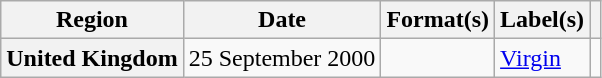<table class="wikitable plainrowheaders">
<tr>
<th scope="col">Region</th>
<th scope="col">Date</th>
<th scope="col">Format(s)</th>
<th scope="col">Label(s)</th>
<th scope="col"></th>
</tr>
<tr>
<th scope="row">United Kingdom</th>
<td>25 September 2000</td>
<td></td>
<td><a href='#'>Virgin</a></td>
<td></td>
</tr>
</table>
